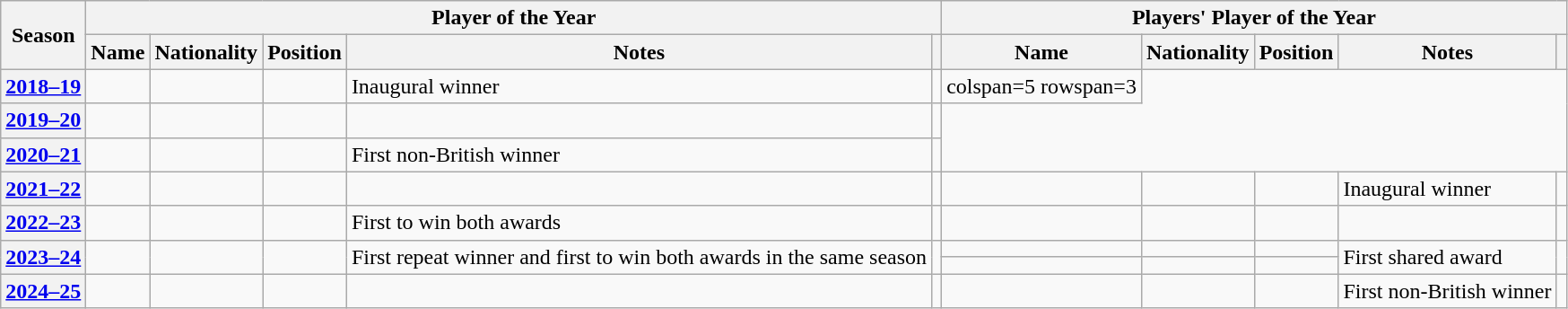<table class="wikitable plainrowheaders sortable">
<tr>
<th scope="col" rowspan=2>Season</th>
<th scope="col" colspan=5>Player of the Year</th>
<th scope="col" colspan=5>Players' Player of the Year</th>
</tr>
<tr>
<th scope="col">Name</th>
<th scope="col">Nationality</th>
<th scope="col">Position</th>
<th scope="col">Notes</th>
<th scope="col" class="unsortable"></th>
<th scope="col">Name</th>
<th scope="col">Nationality</th>
<th scope="col">Position</th>
<th scope="col">Notes</th>
<th scope="col" class="unsortable"></th>
</tr>
<tr>
<th scope="row" style="text-align:center"><a href='#'>2018–19</a></th>
<td></td>
<td></td>
<td></td>
<td>Inaugural winner</td>
<td></td>
<td>colspan=5 rowspan=3 </td>
</tr>
<tr>
<th scope="row" style="text-align:center"><a href='#'>2019–20</a></th>
<td></td>
<td></td>
<td></td>
<td></td>
<td></td>
</tr>
<tr>
<th scope="row" style="text-align:center"><a href='#'>2020–21</a></th>
<td></td>
<td></td>
<td></td>
<td>First non-British winner</td>
<td></td>
</tr>
<tr>
<th scope="row" style="text-align:center"><a href='#'>2021–22</a></th>
<td></td>
<td></td>
<td></td>
<td></td>
<td></td>
<td></td>
<td></td>
<td></td>
<td>Inaugural winner</td>
<td></td>
</tr>
<tr>
<th scope="row" style="text-align:center"><a href='#'>2022–23</a></th>
<td></td>
<td></td>
<td></td>
<td>First to win both awards</td>
<td></td>
<td></td>
<td></td>
<td></td>
<td></td>
<td></td>
</tr>
<tr>
<th rowspan="2" scope="row" style="text-align:center"><a href='#'>2023–24</a></th>
<td rowspan="2"></td>
<td rowspan="2"></td>
<td rowspan="2"></td>
<td rowspan="2">First repeat winner and first to win both awards in the same season</td>
<td rowspan="2"></td>
<td></td>
<td></td>
<td></td>
<td rowspan="2">First shared award</td>
<td rowspan="2"></td>
</tr>
<tr>
<td></td>
<td></td>
<td></td>
</tr>
<tr>
<th scope="row" style="text-align:center"><a href='#'>2024–25</a></th>
<td></td>
<td></td>
<td></td>
<td></td>
<td></td>
<td></td>
<td></td>
<td></td>
<td>First non-British winner</td>
<td></td>
</tr>
</table>
